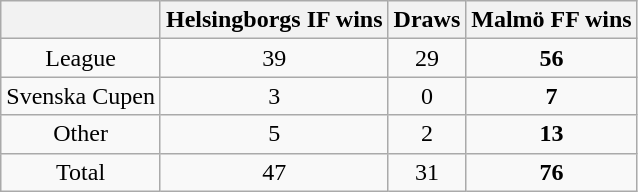<table class="wikitable" style="text-align:center;">
<tr>
<th></th>
<th>Helsingborgs IF wins</th>
<th>Draws</th>
<th>Malmö FF wins</th>
</tr>
<tr>
<td>League</td>
<td>39</td>
<td>29</td>
<td><strong>56</strong></td>
</tr>
<tr>
<td>Svenska Cupen</td>
<td>3</td>
<td>0</td>
<td><strong>7</strong></td>
</tr>
<tr>
<td>Other</td>
<td>5</td>
<td>2</td>
<td><strong>13</strong></td>
</tr>
<tr>
<td>Total</td>
<td>47</td>
<td>31</td>
<td><strong>76</strong></td>
</tr>
</table>
